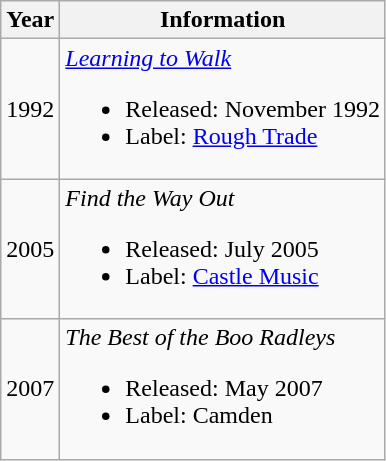<table class="wikitable" style=text-align:center;>
<tr>
<th>Year</th>
<th>Information</th>
</tr>
<tr>
<td>1992</td>
<td align="left"><em><a href='#'>Learning to Walk</a></em><br><ul><li>Released: November 1992</li><li>Label: <a href='#'>Rough Trade</a></li></ul></td>
</tr>
<tr>
<td>2005</td>
<td align="left"><em>Find the Way Out</em><br><ul><li>Released: July 2005</li><li>Label: <a href='#'>Castle Music</a></li></ul></td>
</tr>
<tr>
<td>2007</td>
<td align="left"><em>The Best of the Boo Radleys</em><br><ul><li>Released: May 2007</li><li>Label: Camden</li></ul></td>
</tr>
</table>
